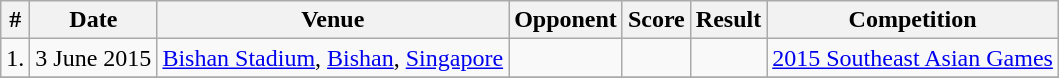<table class="wikitable">
<tr>
<th>#</th>
<th>Date</th>
<th>Venue</th>
<th>Opponent</th>
<th>Score</th>
<th>Result</th>
<th>Competition</th>
</tr>
<tr>
<td>1.</td>
<td>3 June 2015</td>
<td><a href='#'>Bishan Stadium</a>, <a href='#'>Bishan</a>, <a href='#'>Singapore</a></td>
<td></td>
<td></td>
<td></td>
<td><a href='#'>2015 Southeast Asian Games</a></td>
</tr>
<tr>
</tr>
</table>
